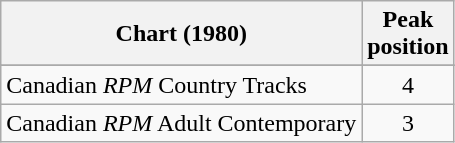<table class="wikitable sortable">
<tr>
<th align="left">Chart (1980)</th>
<th align="center">Peak<br>position</th>
</tr>
<tr>
</tr>
<tr>
</tr>
<tr>
</tr>
<tr>
<td align="left">Canadian <em>RPM</em> Country Tracks</td>
<td align="center">4</td>
</tr>
<tr>
<td align="left">Canadian <em>RPM</em> Adult Contemporary</td>
<td align="center">3</td>
</tr>
</table>
